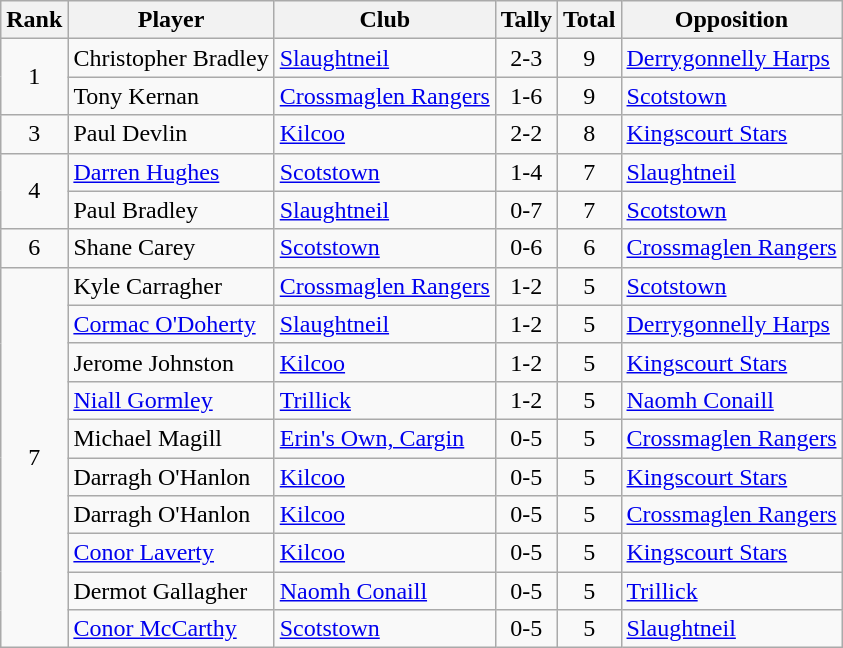<table class="wikitable">
<tr>
<th>Rank</th>
<th>Player</th>
<th>Club</th>
<th>Tally</th>
<th>Total</th>
<th>Opposition</th>
</tr>
<tr>
<td rowspan="2" style="text-align:center;">1</td>
<td>Christopher Bradley</td>
<td><a href='#'>Slaughtneil</a></td>
<td align=center>2-3</td>
<td align=center>9</td>
<td><a href='#'>Derrygonnelly Harps</a></td>
</tr>
<tr>
<td>Tony Kernan</td>
<td><a href='#'>Crossmaglen Rangers</a></td>
<td align=center>1-6</td>
<td align=center>9</td>
<td><a href='#'>Scotstown</a></td>
</tr>
<tr>
<td rowspan="1" style="text-align:center;">3</td>
<td>Paul Devlin</td>
<td><a href='#'>Kilcoo</a></td>
<td align=center>2-2</td>
<td align=center>8</td>
<td><a href='#'>Kingscourt Stars</a></td>
</tr>
<tr>
<td rowspan="2" style="text-align:center;">4</td>
<td><a href='#'>Darren Hughes</a></td>
<td><a href='#'>Scotstown</a></td>
<td align=center>1-4</td>
<td align=center>7</td>
<td><a href='#'>Slaughtneil</a></td>
</tr>
<tr>
<td>Paul Bradley</td>
<td><a href='#'>Slaughtneil</a></td>
<td align=center>0-7</td>
<td align=center>7</td>
<td><a href='#'>Scotstown</a></td>
</tr>
<tr>
<td rowspan="1" style="text-align:center;">6</td>
<td>Shane Carey</td>
<td><a href='#'>Scotstown</a></td>
<td align=center>0-6</td>
<td align=center>6</td>
<td><a href='#'>Crossmaglen Rangers</a></td>
</tr>
<tr>
<td rowspan="10" style="text-align:center;">7</td>
<td>Kyle Carragher</td>
<td><a href='#'>Crossmaglen Rangers</a></td>
<td align=center>1-2</td>
<td align=center>5</td>
<td><a href='#'>Scotstown</a></td>
</tr>
<tr>
<td><a href='#'>Cormac O'Doherty</a></td>
<td><a href='#'>Slaughtneil</a></td>
<td align=center>1-2</td>
<td align=center>5</td>
<td><a href='#'>Derrygonnelly Harps</a></td>
</tr>
<tr>
<td>Jerome Johnston</td>
<td><a href='#'>Kilcoo</a></td>
<td align=center>1-2</td>
<td align=center>5</td>
<td><a href='#'>Kingscourt Stars</a></td>
</tr>
<tr>
<td><a href='#'>Niall Gormley</a></td>
<td><a href='#'>Trillick</a></td>
<td align=center>1-2</td>
<td align=center>5</td>
<td><a href='#'>Naomh Conaill</a></td>
</tr>
<tr>
<td>Michael Magill</td>
<td><a href='#'>Erin's Own, Cargin</a></td>
<td align=center>0-5</td>
<td align=center>5</td>
<td><a href='#'>Crossmaglen Rangers</a></td>
</tr>
<tr>
<td>Darragh O'Hanlon</td>
<td><a href='#'>Kilcoo</a></td>
<td align=center>0-5</td>
<td align=center>5</td>
<td><a href='#'>Kingscourt Stars</a></td>
</tr>
<tr>
<td>Darragh O'Hanlon</td>
<td><a href='#'>Kilcoo</a></td>
<td align=center>0-5</td>
<td align=center>5</td>
<td><a href='#'>Crossmaglen Rangers</a></td>
</tr>
<tr>
<td><a href='#'>Conor Laverty</a></td>
<td><a href='#'>Kilcoo</a></td>
<td align=center>0-5</td>
<td align=center>5</td>
<td><a href='#'>Kingscourt Stars</a></td>
</tr>
<tr>
<td>Dermot Gallagher</td>
<td><a href='#'>Naomh Conaill</a></td>
<td align=center>0-5</td>
<td align=center>5</td>
<td><a href='#'>Trillick</a></td>
</tr>
<tr>
<td><a href='#'>Conor McCarthy</a></td>
<td><a href='#'>Scotstown</a></td>
<td align=center>0-5</td>
<td align=center>5</td>
<td><a href='#'>Slaughtneil</a></td>
</tr>
</table>
